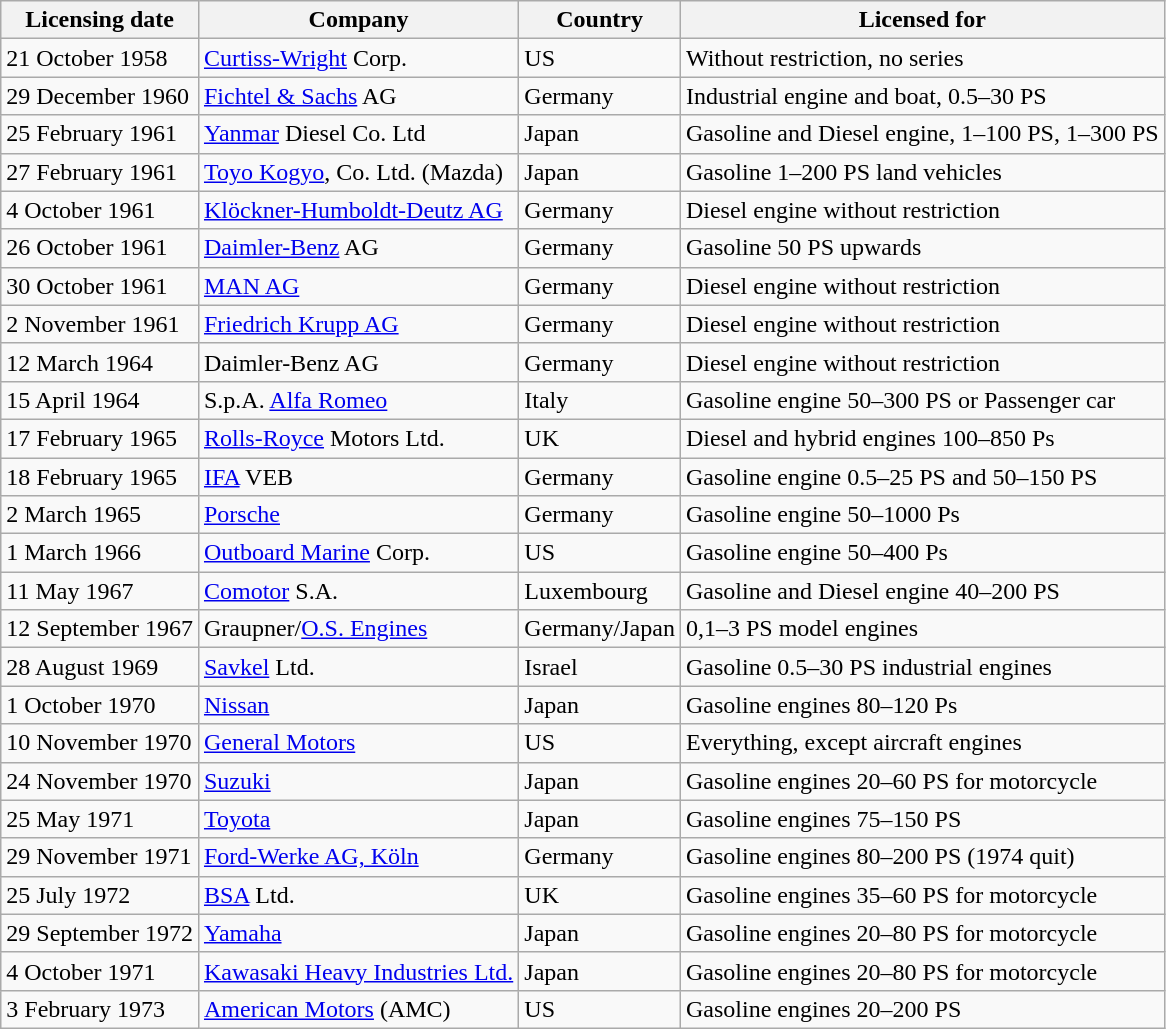<table class="wikitable sortable">
<tr>
<th>Licensing date</th>
<th>Company</th>
<th>Country</th>
<th>Licensed for</th>
</tr>
<tr>
<td>21 October 1958</td>
<td><a href='#'>Curtiss-Wright</a> Corp.</td>
<td>US</td>
<td>Without restriction, no series</td>
</tr>
<tr>
<td>29 December 1960</td>
<td><a href='#'>Fichtel & Sachs</a> AG</td>
<td>Germany</td>
<td>Industrial engine and boat, 0.5–30 PS</td>
</tr>
<tr>
<td>25 February 1961</td>
<td><a href='#'>Yanmar</a> Diesel Co. Ltd</td>
<td>Japan</td>
<td>Gasoline and Diesel engine, 1–100 PS, 1–300 PS</td>
</tr>
<tr>
<td>27 February 1961</td>
<td><a href='#'>Toyo Kogyo</a>, Co. Ltd. (Mazda)</td>
<td>Japan</td>
<td>Gasoline 1–200 PS land vehicles</td>
</tr>
<tr>
<td>4 October 1961</td>
<td><a href='#'>Klöckner-Humboldt-Deutz AG</a></td>
<td>Germany</td>
<td>Diesel engine without restriction</td>
</tr>
<tr>
<td>26 October 1961</td>
<td><a href='#'>Daimler-Benz</a> AG</td>
<td>Germany</td>
<td>Gasoline 50 PS upwards</td>
</tr>
<tr>
<td>30 October 1961</td>
<td><a href='#'>MAN AG</a></td>
<td>Germany</td>
<td>Diesel engine without restriction</td>
</tr>
<tr>
<td>2 November 1961</td>
<td><a href='#'>Friedrich Krupp AG</a></td>
<td>Germany</td>
<td>Diesel engine without restriction</td>
</tr>
<tr>
<td>12 March 1964</td>
<td>Daimler-Benz AG</td>
<td>Germany</td>
<td>Diesel engine without restriction</td>
</tr>
<tr>
<td>15 April 1964</td>
<td>S.p.A. <a href='#'>Alfa Romeo</a></td>
<td>Italy</td>
<td>Gasoline engine 50–300 PS or Passenger car</td>
</tr>
<tr>
<td>17 February 1965</td>
<td><a href='#'>Rolls-Royce</a> Motors Ltd.</td>
<td>UK</td>
<td>Diesel and hybrid engines 100–850 Ps</td>
</tr>
<tr>
<td>18 February 1965</td>
<td><a href='#'>IFA</a> VEB</td>
<td>Germany</td>
<td>Gasoline engine 0.5–25 PS and 50–150 PS</td>
</tr>
<tr>
<td>2 March 1965</td>
<td><a href='#'>Porsche</a></td>
<td>Germany</td>
<td>Gasoline engine 50–1000 Ps</td>
</tr>
<tr>
<td>1 March 1966</td>
<td><a href='#'>Outboard Marine</a> Corp.</td>
<td>US</td>
<td>Gasoline engine 50–400 Ps</td>
</tr>
<tr>
<td>11 May 1967</td>
<td><a href='#'>Comotor</a> S.A.</td>
<td>Luxembourg</td>
<td>Gasoline and Diesel engine 40–200 PS</td>
</tr>
<tr>
<td>12 September 1967</td>
<td>Graupner/<a href='#'>O.S. Engines</a></td>
<td>Germany/Japan</td>
<td>0,1–3 PS model engines</td>
</tr>
<tr>
<td>28 August 1969</td>
<td><a href='#'>Savkel</a> Ltd.</td>
<td>Israel</td>
<td>Gasoline 0.5–30 PS industrial engines</td>
</tr>
<tr>
<td>1 October 1970</td>
<td><a href='#'>Nissan</a></td>
<td>Japan</td>
<td>Gasoline engines 80–120 Ps</td>
</tr>
<tr>
<td>10 November 1970</td>
<td><a href='#'>General Motors</a></td>
<td>US</td>
<td>Everything, except aircraft engines</td>
</tr>
<tr>
<td>24 November 1970</td>
<td><a href='#'>Suzuki</a></td>
<td>Japan</td>
<td>Gasoline engines 20–60 PS for motorcycle</td>
</tr>
<tr>
<td>25 May 1971</td>
<td><a href='#'>Toyota</a></td>
<td>Japan</td>
<td>Gasoline engines 75–150 PS</td>
</tr>
<tr>
<td>29 November 1971</td>
<td><a href='#'>Ford-Werke AG, Köln</a></td>
<td>Germany</td>
<td>Gasoline engines 80–200 PS (1974 quit)</td>
</tr>
<tr>
<td>25 July 1972</td>
<td><a href='#'>BSA</a> Ltd.</td>
<td>UK</td>
<td>Gasoline engines 35–60 PS for motorcycle</td>
</tr>
<tr>
<td>29 September 1972</td>
<td><a href='#'>Yamaha</a></td>
<td>Japan</td>
<td>Gasoline engines 20–80 PS for motorcycle</td>
</tr>
<tr>
<td>4 October 1971</td>
<td><a href='#'>Kawasaki Heavy Industries Ltd.</a></td>
<td>Japan</td>
<td>Gasoline engines 20–80 PS for motorcycle</td>
</tr>
<tr>
<td>3 February 1973</td>
<td><a href='#'>American Motors</a> (AMC)</td>
<td>US</td>
<td>Gasoline engines 20–200 PS</td>
</tr>
</table>
